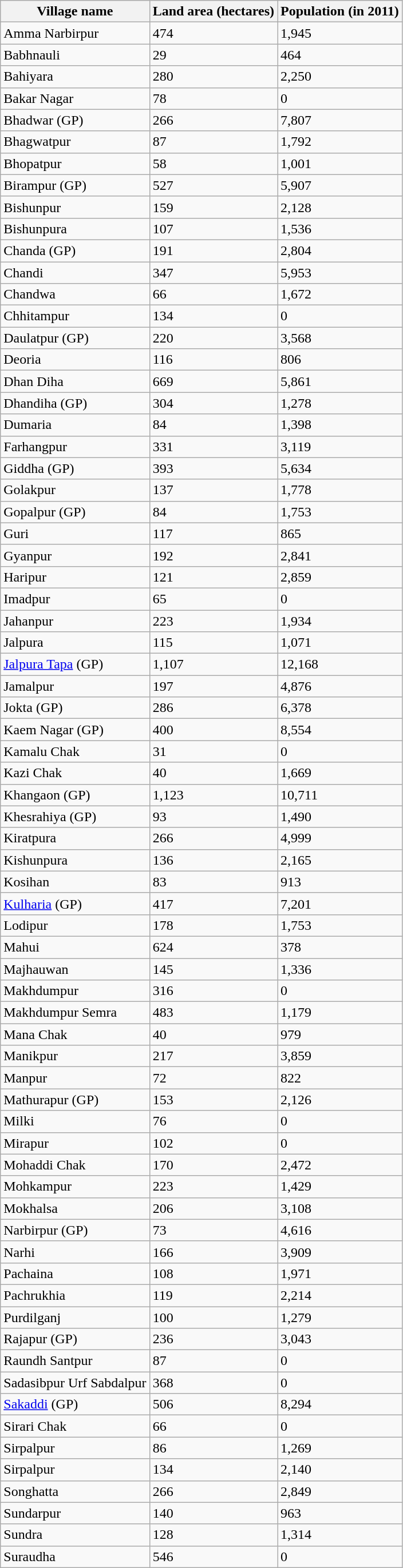<table class="wikitable sortable">
<tr>
<th>Village name</th>
<th>Land area (hectares)</th>
<th>Population (in 2011)</th>
</tr>
<tr>
<td>Amma Narbirpur</td>
<td>474</td>
<td>1,945</td>
</tr>
<tr>
<td>Babhnauli</td>
<td>29</td>
<td>464</td>
</tr>
<tr>
<td>Bahiyara</td>
<td>280</td>
<td>2,250</td>
</tr>
<tr>
<td>Bakar Nagar</td>
<td>78</td>
<td>0</td>
</tr>
<tr>
<td>Bhadwar (GP)</td>
<td>266</td>
<td>7,807</td>
</tr>
<tr>
<td>Bhagwatpur</td>
<td>87</td>
<td>1,792</td>
</tr>
<tr>
<td>Bhopatpur</td>
<td>58</td>
<td>1,001</td>
</tr>
<tr>
<td>Birampur (GP)</td>
<td>527</td>
<td>5,907</td>
</tr>
<tr>
<td>Bishunpur</td>
<td>159</td>
<td>2,128</td>
</tr>
<tr>
<td>Bishunpura</td>
<td>107</td>
<td>1,536</td>
</tr>
<tr>
<td>Chanda (GP)</td>
<td>191</td>
<td>2,804</td>
</tr>
<tr>
<td>Chandi</td>
<td>347</td>
<td>5,953</td>
</tr>
<tr>
<td>Chandwa</td>
<td>66</td>
<td>1,672</td>
</tr>
<tr>
<td>Chhitampur</td>
<td>134</td>
<td>0</td>
</tr>
<tr>
<td>Daulatpur (GP)</td>
<td>220</td>
<td>3,568</td>
</tr>
<tr>
<td>Deoria</td>
<td>116</td>
<td>806</td>
</tr>
<tr>
<td>Dhan Diha</td>
<td>669</td>
<td>5,861</td>
</tr>
<tr>
<td>Dhandiha (GP)</td>
<td>304</td>
<td>1,278</td>
</tr>
<tr>
<td>Dumaria</td>
<td>84</td>
<td>1,398</td>
</tr>
<tr>
<td>Farhangpur</td>
<td>331</td>
<td>3,119</td>
</tr>
<tr>
<td>Giddha (GP)</td>
<td>393</td>
<td>5,634</td>
</tr>
<tr>
<td>Golakpur</td>
<td>137</td>
<td>1,778</td>
</tr>
<tr>
<td>Gopalpur (GP)</td>
<td>84</td>
<td>1,753</td>
</tr>
<tr>
<td>Guri</td>
<td>117</td>
<td>865</td>
</tr>
<tr>
<td>Gyanpur</td>
<td>192</td>
<td>2,841</td>
</tr>
<tr>
<td>Haripur</td>
<td>121</td>
<td>2,859</td>
</tr>
<tr>
<td>Imadpur</td>
<td>65</td>
<td>0</td>
</tr>
<tr>
<td>Jahanpur</td>
<td>223</td>
<td>1,934</td>
</tr>
<tr>
<td>Jalpura</td>
<td>115</td>
<td>1,071</td>
</tr>
<tr>
<td><a href='#'>Jalpura Tapa</a> (GP)</td>
<td>1,107</td>
<td>12,168</td>
</tr>
<tr>
<td>Jamalpur</td>
<td>197</td>
<td>4,876</td>
</tr>
<tr>
<td>Jokta (GP)</td>
<td>286</td>
<td>6,378</td>
</tr>
<tr>
<td>Kaem Nagar (GP)</td>
<td>400</td>
<td>8,554</td>
</tr>
<tr>
<td>Kamalu Chak</td>
<td>31</td>
<td>0</td>
</tr>
<tr>
<td>Kazi Chak</td>
<td>40</td>
<td>1,669</td>
</tr>
<tr>
<td>Khangaon (GP)</td>
<td>1,123</td>
<td>10,711</td>
</tr>
<tr>
<td>Khesrahiya (GP)</td>
<td>93</td>
<td>1,490</td>
</tr>
<tr>
<td>Kiratpura</td>
<td>266</td>
<td>4,999</td>
</tr>
<tr>
<td>Kishunpura</td>
<td>136</td>
<td>2,165</td>
</tr>
<tr>
<td>Kosihan</td>
<td>83</td>
<td>913</td>
</tr>
<tr>
<td><a href='#'>Kulharia</a> (GP)</td>
<td>417</td>
<td>7,201</td>
</tr>
<tr>
<td>Lodipur</td>
<td>178</td>
<td>1,753</td>
</tr>
<tr>
<td>Mahui</td>
<td>624</td>
<td>378</td>
</tr>
<tr>
<td>Majhauwan</td>
<td>145</td>
<td>1,336</td>
</tr>
<tr>
<td>Makhdumpur</td>
<td>316</td>
<td>0</td>
</tr>
<tr>
<td>Makhdumpur Semra</td>
<td>483</td>
<td>1,179</td>
</tr>
<tr>
<td>Mana Chak</td>
<td>40</td>
<td>979</td>
</tr>
<tr>
<td>Manikpur</td>
<td>217</td>
<td>3,859</td>
</tr>
<tr>
<td>Manpur</td>
<td>72</td>
<td>822</td>
</tr>
<tr>
<td>Mathurapur (GP)</td>
<td>153</td>
<td>2,126</td>
</tr>
<tr>
<td>Milki</td>
<td>76</td>
<td>0</td>
</tr>
<tr>
<td>Mirapur</td>
<td>102</td>
<td>0</td>
</tr>
<tr>
<td>Mohaddi Chak</td>
<td>170</td>
<td>2,472</td>
</tr>
<tr>
<td>Mohkampur</td>
<td>223</td>
<td>1,429</td>
</tr>
<tr>
<td>Mokhalsa</td>
<td>206</td>
<td>3,108</td>
</tr>
<tr>
<td>Narbirpur (GP)</td>
<td>73</td>
<td>4,616</td>
</tr>
<tr>
<td>Narhi</td>
<td>166</td>
<td>3,909</td>
</tr>
<tr>
<td>Pachaina</td>
<td>108</td>
<td>1,971</td>
</tr>
<tr>
<td>Pachrukhia</td>
<td>119</td>
<td>2,214</td>
</tr>
<tr>
<td>Purdilganj</td>
<td>100</td>
<td>1,279</td>
</tr>
<tr>
<td>Rajapur (GP)</td>
<td>236</td>
<td>3,043</td>
</tr>
<tr>
<td>Raundh Santpur</td>
<td>87</td>
<td>0</td>
</tr>
<tr>
<td>Sadasibpur Urf Sabdalpur</td>
<td>368</td>
<td>0</td>
</tr>
<tr>
<td><a href='#'>Sakaddi</a> (GP)</td>
<td>506</td>
<td>8,294</td>
</tr>
<tr>
<td>Sirari Chak</td>
<td>66</td>
<td>0</td>
</tr>
<tr>
<td>Sirpalpur</td>
<td>86</td>
<td>1,269</td>
</tr>
<tr>
<td>Sirpalpur</td>
<td>134</td>
<td>2,140</td>
</tr>
<tr>
<td>Songhatta</td>
<td>266</td>
<td>2,849</td>
</tr>
<tr>
<td>Sundarpur</td>
<td>140</td>
<td>963</td>
</tr>
<tr>
<td>Sundra</td>
<td>128</td>
<td>1,314</td>
</tr>
<tr>
<td>Suraudha</td>
<td>546</td>
<td>0</td>
</tr>
</table>
